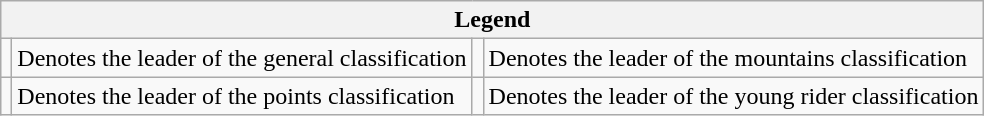<table class="wikitable">
<tr>
<th colspan="4">Legend</th>
</tr>
<tr>
<td></td>
<td>Denotes the leader of the general classification</td>
<td></td>
<td>Denotes the leader of the mountains classification</td>
</tr>
<tr>
<td></td>
<td>Denotes the leader of the points classification</td>
<td></td>
<td>Denotes the leader of the young rider classification</td>
</tr>
</table>
